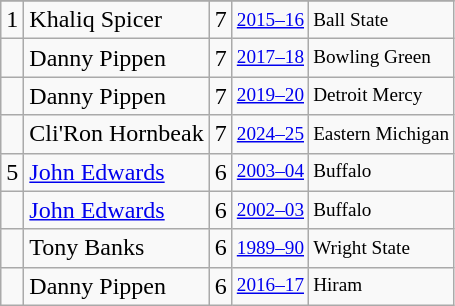<table class="wikitable">
<tr>
</tr>
<tr>
<td>1</td>
<td>Khaliq Spicer</td>
<td>7</td>
<td style="font-size:80%;"><a href='#'>2015–16</a></td>
<td style="font-size:80%;">Ball State</td>
</tr>
<tr>
<td></td>
<td>Danny Pippen</td>
<td>7</td>
<td style="font-size:80%;"><a href='#'>2017–18</a></td>
<td style="font-size:80%;">Bowling Green</td>
</tr>
<tr>
<td></td>
<td>Danny Pippen</td>
<td>7</td>
<td style="font-size:80%;"><a href='#'>2019–20</a></td>
<td style="font-size:80%;">Detroit Mercy</td>
</tr>
<tr>
<td></td>
<td>Cli'Ron Hornbeak</td>
<td>7</td>
<td style="font-size:80%;"><a href='#'>2024–25</a></td>
<td style="font-size:80%;">Eastern Michigan</td>
</tr>
<tr>
<td>5</td>
<td><a href='#'>John Edwards</a></td>
<td>6</td>
<td style="font-size:80%;"><a href='#'>2003–04</a></td>
<td style="font-size:80%;">Buffalo</td>
</tr>
<tr>
<td></td>
<td><a href='#'>John Edwards</a></td>
<td>6</td>
<td style="font-size:80%;"><a href='#'>2002–03</a></td>
<td style="font-size:80%;">Buffalo</td>
</tr>
<tr>
<td></td>
<td>Tony Banks</td>
<td>6</td>
<td style="font-size:80%;"><a href='#'>1989–90</a></td>
<td style="font-size:80%;">Wright State</td>
</tr>
<tr>
<td></td>
<td>Danny Pippen</td>
<td>6</td>
<td style="font-size:80%;"><a href='#'>2016–17</a></td>
<td style="font-size:80%;">Hiram</td>
</tr>
</table>
